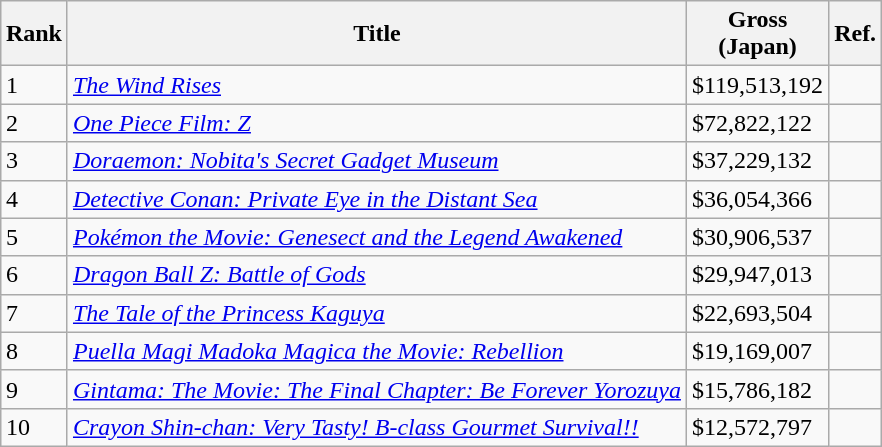<table class="wikitable sortable" style="margin:auto; margin:auto;">
<tr>
<th>Rank</th>
<th>Title</th>
<th>Gross <br> (Japan)</th>
<th>Ref.</th>
</tr>
<tr>
<td>1</td>
<td><em><a href='#'>The Wind Rises</a></em></td>
<td>$119,513,192</td>
<td></td>
</tr>
<tr>
<td>2</td>
<td><em><a href='#'>One Piece Film: Z</a></em></td>
<td>$72,822,122</td>
<td></td>
</tr>
<tr>
<td>3</td>
<td><em><a href='#'>Doraemon: Nobita's Secret Gadget Museum</a></em></td>
<td>$37,229,132</td>
<td></td>
</tr>
<tr>
<td>4</td>
<td><em><a href='#'>Detective Conan: Private Eye in the Distant Sea</a></em></td>
<td>$36,054,366</td>
<td></td>
</tr>
<tr>
<td>5</td>
<td><em><a href='#'>Pokémon the Movie: Genesect and the Legend Awakened</a></em></td>
<td>$30,906,537</td>
<td></td>
</tr>
<tr>
<td>6</td>
<td><em><a href='#'>Dragon Ball Z: Battle of Gods</a></em></td>
<td>$29,947,013</td>
<td></td>
</tr>
<tr>
<td>7</td>
<td><em><a href='#'>The Tale of the Princess Kaguya</a></em></td>
<td>$22,693,504</td>
<td></td>
</tr>
<tr>
<td>8</td>
<td><em><a href='#'>Puella Magi Madoka Magica the Movie: Rebellion</a></em></td>
<td>$19,169,007</td>
<td></td>
</tr>
<tr>
<td>9</td>
<td><em><a href='#'>Gintama: The Movie: The Final Chapter: Be Forever Yorozuya</a></em></td>
<td>$15,786,182</td>
<td></td>
</tr>
<tr>
<td>10</td>
<td><em><a href='#'>Crayon Shin-chan: Very Tasty! B-class Gourmet Survival!!</a></em></td>
<td>$12,572,797</td>
<td></td>
</tr>
</table>
